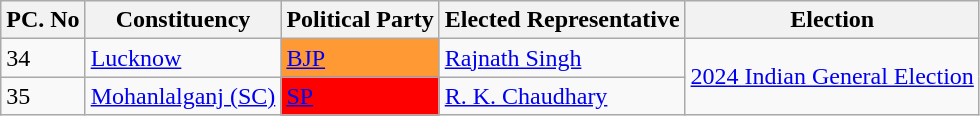<table class="wikitable sortable">
<tr>
<th>PC. No</th>
<th>Constituency</th>
<th>Political Party</th>
<th>Elected Representative</th>
<th>Election</th>
</tr>
<tr>
<td>34</td>
<td><a href='#'>Lucknow</a></td>
<td style="background-color: #FF9933"><a href='#'>BJP</a></td>
<td><a href='#'>Rajnath Singh</a><br></td>
<td rowspan="2"><a href='#'>2024 Indian General Election</a></td>
</tr>
<tr>
<td>35</td>
<td><a href='#'>Mohanlalganj (SC)</a></td>
<td style="background-color: #FF0000"><a href='#'>SP</a></td>
<td><a href='#'>R. K. Chaudhary</a></td>
</tr>
</table>
